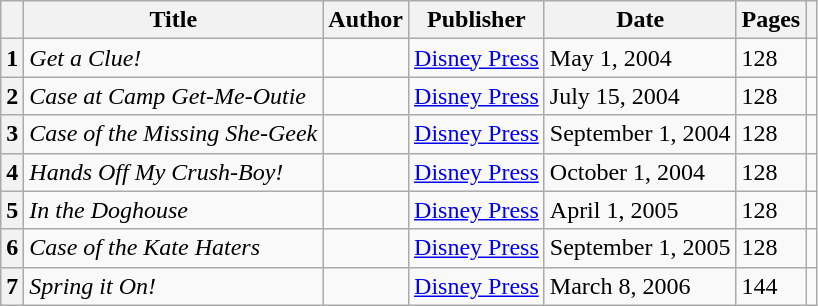<table class="wikitable sortable plainrowheaders">
<tr>
<th scope="col"></th>
<th scope="col">Title</th>
<th scope="col">Author</th>
<th scope="col">Publisher</th>
<th scope="col">Date</th>
<th scope="col">Pages</th>
<th scope="col"></th>
</tr>
<tr>
<th scope="row">1</th>
<td><em>Get a Clue!</em></td>
<td></td>
<td><a href='#'>Disney Press</a></td>
<td>May 1, 2004</td>
<td>128</td>
<td></td>
</tr>
<tr>
<th scope="row">2</th>
<td><em>Case at Camp Get-Me-Outie</em></td>
<td></td>
<td><a href='#'>Disney Press</a></td>
<td>July 15, 2004</td>
<td>128</td>
<td></td>
</tr>
<tr>
<th scope="row">3</th>
<td><em>Case of the Missing She-Geek</em></td>
<td></td>
<td><a href='#'>Disney Press</a></td>
<td>September 1, 2004</td>
<td>128</td>
<td></td>
</tr>
<tr>
<th scope="row">4</th>
<td><em>Hands Off My Crush-Boy!</em></td>
<td></td>
<td><a href='#'>Disney Press</a></td>
<td>October 1, 2004</td>
<td>128</td>
<td></td>
</tr>
<tr>
<th scope="row">5</th>
<td><em>In the Doghouse</em></td>
<td></td>
<td><a href='#'>Disney Press</a></td>
<td>April 1, 2005</td>
<td>128</td>
<td></td>
</tr>
<tr>
<th scope="row">6</th>
<td><em>Case of the Kate Haters</em></td>
<td></td>
<td><a href='#'>Disney Press</a></td>
<td>September 1, 2005</td>
<td>128</td>
<td></td>
</tr>
<tr>
<th scope="row">7</th>
<td><em>Spring it On!</em></td>
<td></td>
<td><a href='#'>Disney Press</a></td>
<td>March 8, 2006</td>
<td>144</td>
<td></td>
</tr>
</table>
